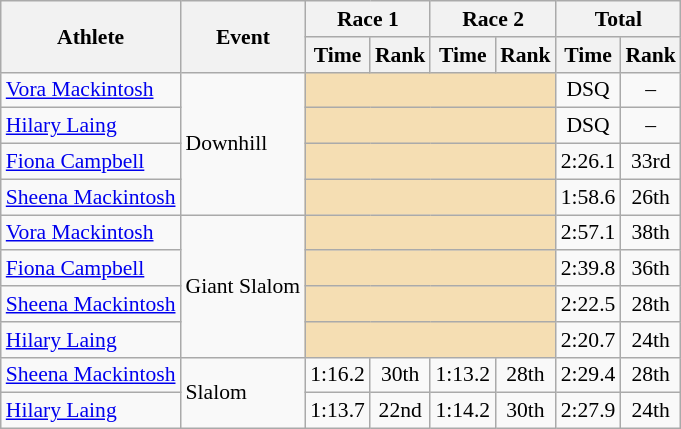<table class="wikitable" style="font-size:90%">
<tr>
<th rowspan="2">Athlete</th>
<th rowspan="2">Event</th>
<th colspan="2">Race 1</th>
<th colspan="2">Race 2</th>
<th colspan="2">Total</th>
</tr>
<tr>
<th>Time</th>
<th>Rank</th>
<th>Time</th>
<th>Rank</th>
<th>Time</th>
<th>Rank</th>
</tr>
<tr>
<td><a href='#'>Vora Mackintosh</a></td>
<td rowspan="4">Downhill</td>
<td colspan="4" bgcolor="wheat"></td>
<td align="center">DSQ</td>
<td align="center">–</td>
</tr>
<tr>
<td><a href='#'>Hilary Laing</a></td>
<td colspan="4" bgcolor="wheat"></td>
<td align="center">DSQ</td>
<td align="center">–</td>
</tr>
<tr>
<td><a href='#'>Fiona Campbell</a></td>
<td colspan="4" bgcolor="wheat"></td>
<td align="center">2:26.1</td>
<td align="center">33rd</td>
</tr>
<tr>
<td><a href='#'>Sheena Mackintosh</a></td>
<td colspan="4" bgcolor="wheat"></td>
<td align="center">1:58.6</td>
<td align="center">26th</td>
</tr>
<tr>
<td><a href='#'>Vora Mackintosh</a></td>
<td rowspan="4">Giant Slalom</td>
<td colspan="4" bgcolor="wheat"></td>
<td align="center">2:57.1</td>
<td align="center">38th</td>
</tr>
<tr>
<td><a href='#'>Fiona Campbell</a></td>
<td colspan="4" bgcolor="wheat"></td>
<td align="center">2:39.8</td>
<td align="center">36th</td>
</tr>
<tr>
<td><a href='#'>Sheena Mackintosh</a></td>
<td colspan="4" bgcolor="wheat"></td>
<td align="center">2:22.5</td>
<td align="center">28th</td>
</tr>
<tr>
<td><a href='#'>Hilary Laing</a></td>
<td colspan="4" bgcolor="wheat"></td>
<td align="center">2:20.7</td>
<td align="center">24th</td>
</tr>
<tr>
<td><a href='#'>Sheena Mackintosh</a></td>
<td rowspan="2">Slalom</td>
<td align="center">1:16.2</td>
<td align="center">30th</td>
<td align="center">1:13.2</td>
<td align="center">28th</td>
<td align="center">2:29.4</td>
<td align="center">28th</td>
</tr>
<tr>
<td><a href='#'>Hilary Laing</a></td>
<td align="center">1:13.7</td>
<td align="center">22nd</td>
<td align="center">1:14.2</td>
<td align="center">30th</td>
<td align="center">2:27.9</td>
<td align="center">24th</td>
</tr>
</table>
